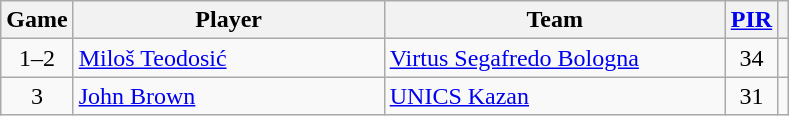<table class="wikitable sortable" style="text-align: center;">
<tr>
<th>Game</th>
<th style="width:200px;">Player</th>
<th style="width:220px;">Team</th>
<th><a href='#'>PIR</a></th>
<th></th>
</tr>
<tr>
<td>1–2</td>
<td align=left> <a href='#'>Miloš Teodosić</a></td>
<td align=left> <a href='#'>Virtus Segafredo Bologna</a></td>
<td>34</td>
<td></td>
</tr>
<tr>
<td>3</td>
<td align=left> <a href='#'>John Brown</a></td>
<td align=left> <a href='#'>UNICS Kazan</a></td>
<td>31</td>
<td></td>
</tr>
</table>
